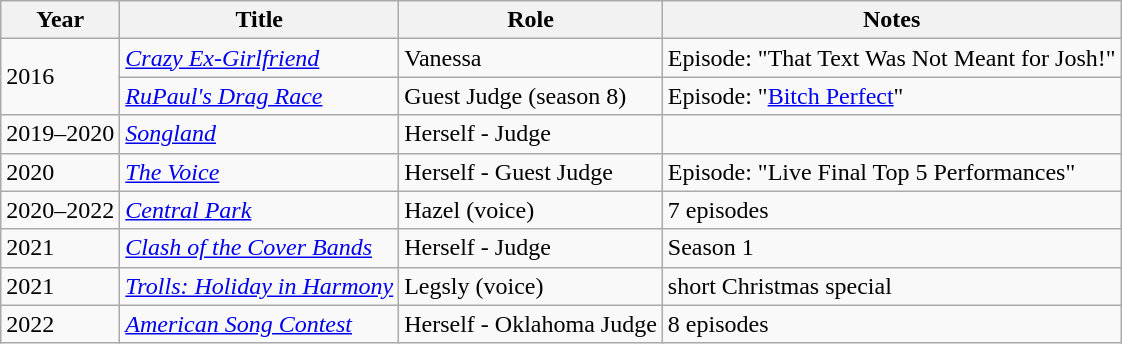<table class="wikitable sortable">
<tr>
<th>Year</th>
<th>Title</th>
<th>Role</th>
<th>Notes</th>
</tr>
<tr>
<td rowspan="2">2016</td>
<td><em><a href='#'>Crazy Ex-Girlfriend</a></em></td>
<td>Vanessa</td>
<td>Episode: "That Text Was Not Meant for Josh!"</td>
</tr>
<tr>
<td><em><a href='#'>RuPaul's Drag Race</a></em></td>
<td>Guest Judge (season 8)</td>
<td>Episode: "<a href='#'>Bitch Perfect</a>"</td>
</tr>
<tr>
<td>2019–2020</td>
<td><em><a href='#'>Songland</a></em></td>
<td>Herself - Judge</td>
<td></td>
</tr>
<tr>
<td>2020</td>
<td><em><a href='#'>The Voice</a></em></td>
<td>Herself - Guest Judge</td>
<td>Episode: "Live Final Top 5 Performances"</td>
</tr>
<tr>
<td>2020–2022</td>
<td><em><a href='#'>Central Park</a></em></td>
<td>Hazel (voice)</td>
<td>7 episodes</td>
</tr>
<tr>
<td>2021</td>
<td><em><a href='#'>Clash of the Cover Bands</a></em></td>
<td>Herself - Judge</td>
<td>Season 1</td>
</tr>
<tr>
<td>2021</td>
<td><em><a href='#'>Trolls: Holiday in Harmony</a></em></td>
<td>Legsly (voice)</td>
<td>short Christmas special</td>
</tr>
<tr>
<td>2022</td>
<td><em><a href='#'>American Song Contest</a></em></td>
<td>Herself - Oklahoma Judge</td>
<td>8 episodes</td>
</tr>
</table>
